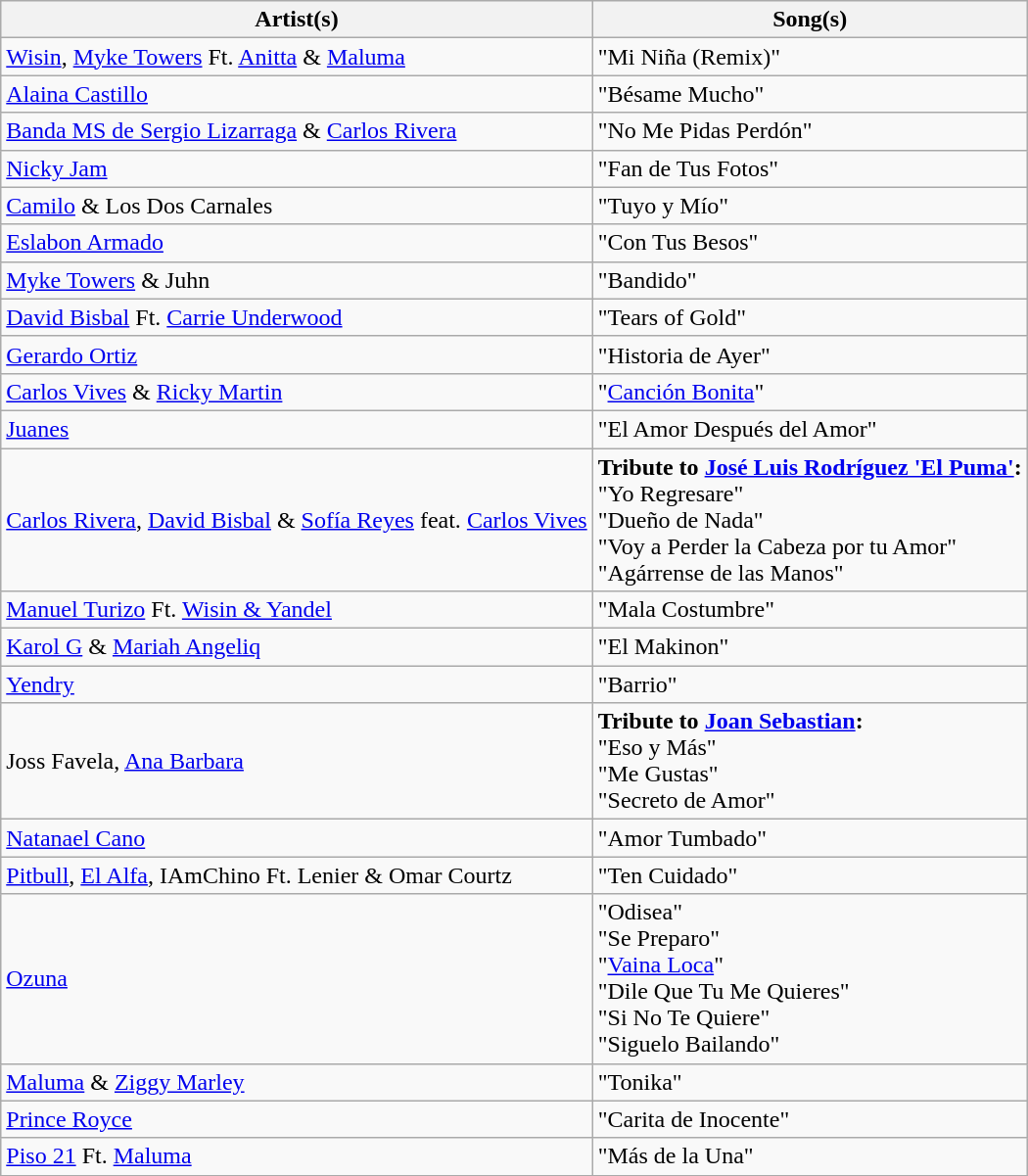<table class="wikitable">
<tr>
<th>Artist(s)</th>
<th>Song(s)</th>
</tr>
<tr>
<td><a href='#'>Wisin</a>, <a href='#'>Myke Towers</a> Ft. <a href='#'>Anitta</a> & <a href='#'>Maluma</a></td>
<td>"Mi Niña (Remix)"</td>
</tr>
<tr>
<td><a href='#'>Alaina Castillo</a></td>
<td>"Bésame Mucho"</td>
</tr>
<tr>
<td><a href='#'>Banda MS de Sergio Lizarraga</a> & <a href='#'>Carlos Rivera</a></td>
<td>"No Me Pidas Perdón"</td>
</tr>
<tr>
<td><a href='#'>Nicky Jam</a></td>
<td>"Fan de Tus Fotos"</td>
</tr>
<tr>
<td><a href='#'>Camilo</a> & Los Dos Carnales</td>
<td>"Tuyo y Mío"</td>
</tr>
<tr>
<td><a href='#'>Eslabon Armado</a></td>
<td>"Con Tus Besos"</td>
</tr>
<tr>
<td><a href='#'>Myke Towers</a> & Juhn</td>
<td>"Bandido"</td>
</tr>
<tr>
<td><a href='#'>David Bisbal</a> Ft. <a href='#'>Carrie Underwood</a></td>
<td>"Tears of Gold"</td>
</tr>
<tr>
<td><a href='#'>Gerardo Ortiz</a></td>
<td>"Historia de Ayer"</td>
</tr>
<tr>
<td><a href='#'>Carlos Vives</a> & <a href='#'>Ricky Martin</a></td>
<td>"<a href='#'>Canción Bonita</a>"</td>
</tr>
<tr>
<td><a href='#'>Juanes</a></td>
<td>"El Amor Después del Amor"</td>
</tr>
<tr>
<td><a href='#'>Carlos Rivera</a>, <a href='#'>David Bisbal</a> & <a href='#'>Sofía Reyes</a> feat. <a href='#'>Carlos Vives</a></td>
<td><strong>Tribute to <a href='#'>José Luis Rodríguez 'El Puma'</a>:</strong><br>"Yo Regresare"<br>"Dueño de Nada"<br>"Voy a Perder la Cabeza por tu Amor"<br>"Agárrense de las Manos"</td>
</tr>
<tr>
<td><a href='#'>Manuel Turizo</a> Ft. <a href='#'>Wisin & Yandel</a></td>
<td>"Mala Costumbre"</td>
</tr>
<tr>
<td><a href='#'>Karol G</a> & <a href='#'>Mariah Angeliq</a></td>
<td>"El Makinon"</td>
</tr>
<tr>
<td><a href='#'>Yendry</a></td>
<td>"Barrio"</td>
</tr>
<tr>
<td>Joss Favela, <a href='#'>Ana Barbara</a></td>
<td><strong>Tribute to <a href='#'>Joan Sebastian</a>:</strong><br>"Eso y Más"<br>"Me Gustas"<br>"Secreto de Amor"</td>
</tr>
<tr>
<td><a href='#'>Natanael Cano</a></td>
<td>"Amor Tumbado"</td>
</tr>
<tr>
<td><a href='#'>Pitbull</a>, <a href='#'>El Alfa</a>, IAmChino Ft. Lenier & Omar Courtz</td>
<td>"Ten Cuidado"</td>
</tr>
<tr>
<td><a href='#'>Ozuna</a></td>
<td>"Odisea"<br>"Se Preparo"<br>"<a href='#'>Vaina Loca</a>"<br>"Dile Que Tu Me Quieres"<br>"Si No Te Quiere"<br>"Siguelo Bailando"</td>
</tr>
<tr>
<td><a href='#'>Maluma</a> & <a href='#'>Ziggy Marley</a></td>
<td>"Tonika"</td>
</tr>
<tr>
<td><a href='#'>Prince Royce</a></td>
<td>"Carita de Inocente"</td>
</tr>
<tr>
<td><a href='#'>Piso 21</a> Ft. <a href='#'>Maluma</a></td>
<td>"Más de la Una"</td>
</tr>
</table>
